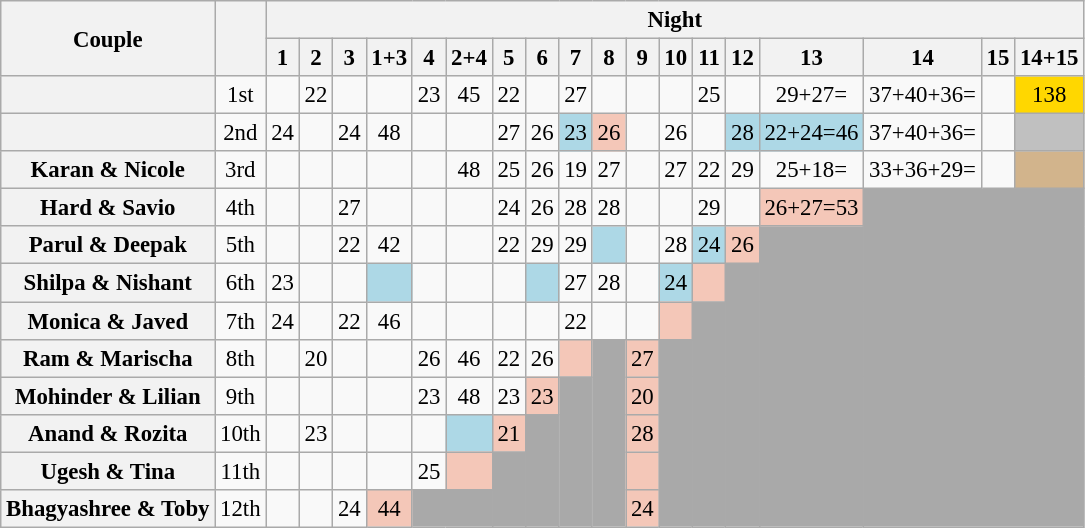<table class="wikitable sortable" style="text-align:center; font-size:95%">
<tr>
<th rowspan="2">Couple</th>
<th rowspan="2"></th>
<th colspan="18">Night</th>
</tr>
<tr>
<th>1</th>
<th>2</th>
<th>3</th>
<th>1+3</th>
<th>4</th>
<th>2+4</th>
<th>5</th>
<th>6</th>
<th>7</th>
<th>8</th>
<th>9</th>
<th>10</th>
<th>11</th>
<th>12</th>
<th>13</th>
<th>14</th>
<th>15</th>
<th>14+15</th>
</tr>
<tr>
<th scope="row"></th>
<td>1st</td>
<td></td>
<td>22</td>
<td></td>
<td></td>
<td>23</td>
<td>45</td>
<td>22</td>
<td><strong></strong></td>
<td>27</td>
<td><strong></strong></td>
<td></td>
<td><strong></strong></td>
<td>25</td>
<td><em></em></td>
<td>29+27=<strong></strong></td>
<td>37+40+36=<strong></strong></td>
<td><em></em></td>
<td bgcolor=gold>138</td>
</tr>
<tr>
<th scope="row"></th>
<td>2nd</td>
<td>24</td>
<td></td>
<td>24</td>
<td>48</td>
<td></td>
<td></td>
<td>27</td>
<td>26</td>
<td bgcolor=lightblue>23</td>
<td bgcolor=#f4c7b8>26</td>
<td><strong></strong></td>
<td>26</td>
<td><strong></strong></td>
<td bgcolor=lightblue>28</td>
<td bgcolor=lightblue>22+24=46</td>
<td>37+40+36=<strong></strong></td>
<td><strong></strong></td>
<td bgcolor=silver><strong></strong></td>
</tr>
<tr>
<th scope="row">Karan & Nicole</th>
<td>3rd</td>
<td></td>
<td><em></em></td>
<td></td>
<td></td>
<td><strong></strong></td>
<td>48</td>
<td>25</td>
<td>26</td>
<td>19</td>
<td>27</td>
<td></td>
<td>27</td>
<td>22</td>
<td>29</td>
<td>25+18=<em></em></td>
<td>33+36+29=<em></em></td>
<td><em></em></td>
<td bgcolor=tan><em></em></td>
</tr>
<tr>
<th scope="row">Hard & Savio</th>
<td>4th</td>
<td><strong></strong></td>
<td></td>
<td>27</td>
<td><strong></strong></td>
<td></td>
<td></td>
<td>24</td>
<td>26</td>
<td>28</td>
<td>28</td>
<td></td>
<td><strong></strong></td>
<td>29</td>
<td><strong></strong></td>
<td bgcolor=#f4c7b8>26+27=53</td>
<td colspan="3" rowspan="9" bgcolor=darkgrey></td>
</tr>
<tr>
<th scope="row">Parul & Deepak</th>
<td>5th</td>
<td><em></em></td>
<td></td>
<td>22</td>
<td>42</td>
<td></td>
<td></td>
<td>22</td>
<td>29</td>
<td>29</td>
<td bgcolor=lightblue><em></em></td>
<td></td>
<td>28</td>
<td bgcolor=lightblue>24</td>
<td bgcolor=#f4c7b8>26</td>
<td rowspan="8" bgcolor=darkgrey></td>
</tr>
<tr>
<th scope="row">Shilpa & Nishant</th>
<td>6th</td>
<td>23</td>
<td></td>
<td><em></em></td>
<td bgcolor=lightblue><em></em></td>
<td></td>
<td></td>
<td><strong></strong></td>
<td bgcolor=lightblue><em></em></td>
<td>27</td>
<td>28</td>
<td></td>
<td bgcolor=lightblue>24</td>
<td bgcolor=#f4c7b8><em></em></td>
<td rowspan="7" bgcolor=darkgrey></td>
</tr>
<tr>
<th scope="row">Monica & Javed</th>
<td>7th</td>
<td>24</td>
<td></td>
<td>22</td>
<td>46</td>
<td></td>
<td></td>
<td><em></em></td>
<td><strong></strong></td>
<td>22</td>
<td><strong></strong></td>
<td></td>
<td bgcolor=#f4c7b8><em></em></td>
<td rowspan="6" bgcolor=darkgrey></td>
</tr>
<tr>
<th scope="row">Ram & Marischa</th>
<td>8th</td>
<td></td>
<td>20</td>
<td></td>
<td></td>
<td>26</td>
<td>46</td>
<td>22</td>
<td>26</td>
<td bgcolor=#f4c7b8><em></em></td>
<td rowspan="5" bgcolor=darkgrey></td>
<td bgcolor=#f4c7b8>27</td>
<td rowspan="5" bgcolor=darkgrey></td>
</tr>
<tr>
<th>Mohinder & Lilian</th>
<td>9th</td>
<td></td>
<td><strong></strong></td>
<td></td>
<td></td>
<td>23</td>
<td>48</td>
<td>23</td>
<td bgcolor=#f4c7b8>23</td>
<td rowspan="4" bgcolor=darkgrey></td>
<td bgcolor=#f4c7b8>20</td>
</tr>
<tr>
<th scope="row">Anand & Rozita</th>
<td>10th</td>
<td></td>
<td>23</td>
<td></td>
<td></td>
<td><em></em></td>
<td bgcolor=lightblue><em></em></td>
<td bgcolor=#f4c7b8>21</td>
<td rowspan="3" bgcolor=darkgrey></td>
<td bgcolor=#f4c7b8>28</td>
</tr>
<tr>
<th scope="row">Ugesh & Tina</th>
<td>11th</td>
<td></td>
<td><strong></strong></td>
<td></td>
<td></td>
<td>25</td>
<td bgcolor=#f4c7b8><strong></strong></td>
<td rowspan="2" bgcolor=darkgrey></td>
<td bgcolor=#f4c7b8><em></em></td>
</tr>
<tr>
<th scope="row">Bhagyashree & Toby</th>
<td>12th</td>
<td><em></em></td>
<td></td>
<td>24</td>
<td bgcolor=#f4c7b8>44</td>
<td colspan="2" bgcolor=darkgrey></td>
<td bgcolor=#f4c7b8>24</td>
</tr>
</table>
